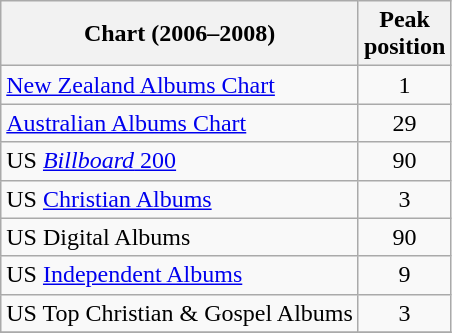<table class="wikitable">
<tr>
<th align="left">Chart (2006–2008)</th>
<th align="left">Peak<br>position</th>
</tr>
<tr>
<td align="left"><a href='#'>New Zealand Albums Chart</a></td>
<td align="center">1</td>
</tr>
<tr>
<td align="left"><a href='#'>Australian Albums Chart</a></td>
<td align="center">29</td>
</tr>
<tr>
<td align="left">US <a href='#'><em>Billboard</em> 200</a></td>
<td align="center">90</td>
</tr>
<tr>
<td align="left">US <a href='#'>Christian Albums</a></td>
<td align="center">3</td>
</tr>
<tr>
<td align="left">US Digital Albums</td>
<td align="center">90</td>
</tr>
<tr>
<td align="left">US <a href='#'>Independent Albums</a></td>
<td align="center">9</td>
</tr>
<tr>
<td align="left">US Top Christian & Gospel Albums</td>
<td align="center">3</td>
</tr>
<tr>
</tr>
</table>
